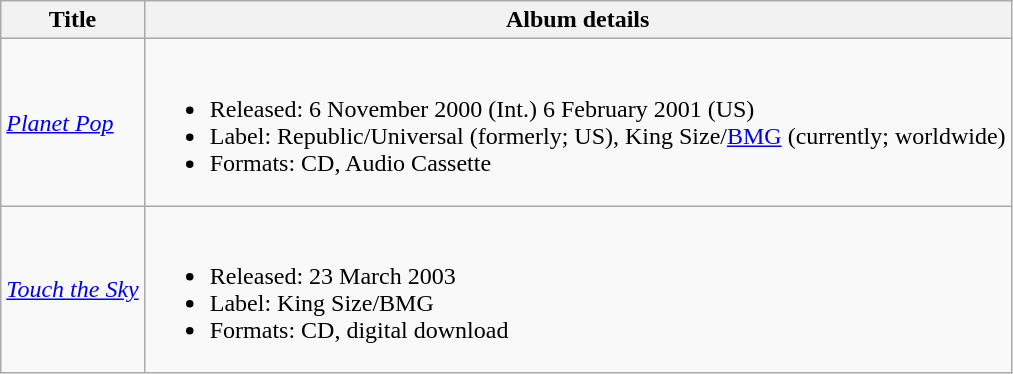<table class="wikitable sortable">
<tr>
<th>Title</th>
<th>Album details</th>
</tr>
<tr>
<td><em><a href='#'>Planet Pop</a></em></td>
<td><br><ul><li>Released: 6 November 2000 (Int.) 6 February 2001 (US)</li><li>Label: Republic/Universal (formerly; US), King Size/<a href='#'>BMG</a> (currently; worldwide)</li><li>Formats: CD, Audio Cassette</li></ul></td>
</tr>
<tr>
<td><em><a href='#'>Touch the Sky</a></em></td>
<td><br><ul><li>Released: 23 March 2003</li><li>Label: King Size/BMG</li><li>Formats: CD, digital download</li></ul></td>
</tr>
</table>
